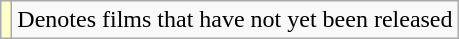<table class="wikitable">
<tr>
<td style="background:#FFFFCC;"></td>
<td>Denotes films that have not yet been released</td>
</tr>
</table>
